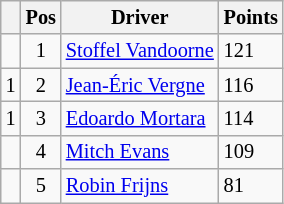<table class="wikitable" style="font-size: 85%;">
<tr>
<th></th>
<th>Pos</th>
<th>Driver</th>
<th>Points</th>
</tr>
<tr>
<td align="left"></td>
<td align="center">1</td>
<td> <a href='#'>Stoffel Vandoorne</a></td>
<td align="left">121</td>
</tr>
<tr>
<td align="left"> 1</td>
<td align="center">2</td>
<td> <a href='#'>Jean-Éric Vergne</a></td>
<td align="left">116</td>
</tr>
<tr>
<td align="left"> 1</td>
<td align="center">3</td>
<td> <a href='#'>Edoardo Mortara</a></td>
<td align="left">114</td>
</tr>
<tr>
<td align="left"></td>
<td align="center">4</td>
<td> <a href='#'>Mitch Evans</a></td>
<td align="left">109</td>
</tr>
<tr>
<td align="left"></td>
<td align="center">5</td>
<td> <a href='#'>Robin Frijns</a></td>
<td align="left">81</td>
</tr>
</table>
